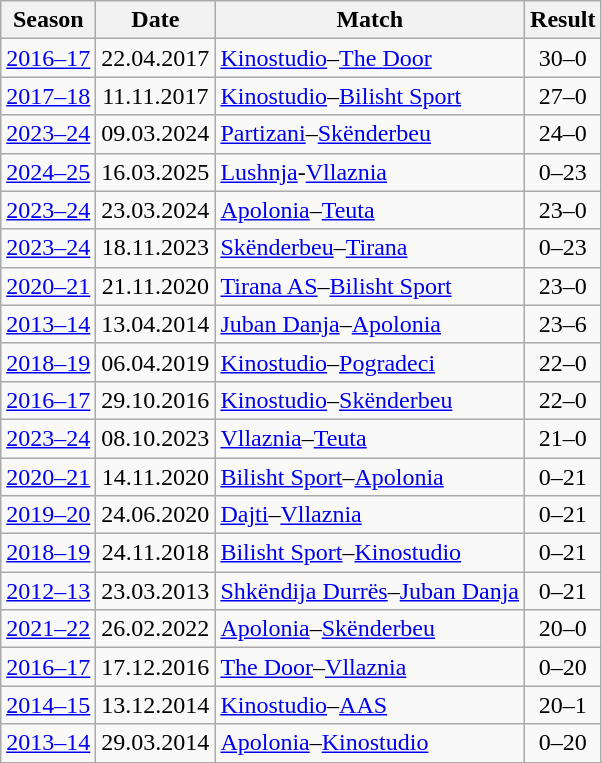<table class="wikitable sortable" style="text-align: center;">
<tr>
<th>Season</th>
<th>Date</th>
<th>Match</th>
<th>Result</th>
</tr>
<tr>
<td><a href='#'>2016–17</a></td>
<td>22.04.2017</td>
<td align="left"><a href='#'>Kinostudio</a>–<a href='#'>The Door</a></td>
<td>30–0</td>
</tr>
<tr>
<td><a href='#'>2017–18</a></td>
<td>11.11.2017</td>
<td align="left"><a href='#'>Kinostudio</a>–<a href='#'>Bilisht Sport</a></td>
<td>27–0</td>
</tr>
<tr>
<td><a href='#'>2023–24</a></td>
<td>09.03.2024</td>
<td align="left"><a href='#'>Partizani</a>–<a href='#'>Skënderbeu</a></td>
<td>24–0</td>
</tr>
<tr>
<td><a href='#'>2024–25</a></td>
<td>16.03.2025</td>
<td align="left"><a href='#'>Lushnja</a>-<a href='#'>Vllaznia</a></td>
<td>0–23</td>
</tr>
<tr>
<td><a href='#'>2023–24</a></td>
<td>23.03.2024</td>
<td align="left"><a href='#'>Apolonia</a>–<a href='#'>Teuta</a></td>
<td>23–0</td>
</tr>
<tr>
<td><a href='#'>2023–24</a></td>
<td>18.11.2023</td>
<td align="left"><a href='#'>Skënderbeu</a>–<a href='#'>Tirana</a></td>
<td>0–23</td>
</tr>
<tr>
<td><a href='#'>2020–21</a></td>
<td>21.11.2020</td>
<td align="left"><a href='#'>Tirana AS</a>–<a href='#'>Bilisht Sport</a></td>
<td>23–0</td>
</tr>
<tr>
<td><a href='#'>2013–14</a></td>
<td>13.04.2014</td>
<td align="left"><a href='#'>Juban Danja</a>–<a href='#'>Apolonia</a></td>
<td>23–6</td>
</tr>
<tr>
<td><a href='#'>2018–19</a></td>
<td>06.04.2019</td>
<td align="left"><a href='#'>Kinostudio</a>–<a href='#'>Pogradeci</a></td>
<td>22–0</td>
</tr>
<tr>
<td><a href='#'>2016–17</a></td>
<td>29.10.2016</td>
<td align="left"><a href='#'>Kinostudio</a>–<a href='#'>Skënderbeu</a></td>
<td>22–0</td>
</tr>
<tr>
<td><a href='#'>2023–24</a></td>
<td>08.10.2023</td>
<td align="left"><a href='#'>Vllaznia</a>–<a href='#'>Teuta</a></td>
<td>21–0</td>
</tr>
<tr>
<td><a href='#'>2020–21</a></td>
<td>14.11.2020</td>
<td align="left"><a href='#'>Bilisht Sport</a>–<a href='#'>Apolonia</a></td>
<td>0–21</td>
</tr>
<tr>
<td><a href='#'>2019–20</a></td>
<td>24.06.2020</td>
<td align="left"><a href='#'>Dajti</a>–<a href='#'>Vllaznia</a></td>
<td>0–21</td>
</tr>
<tr>
<td><a href='#'>2018–19</a></td>
<td>24.11.2018</td>
<td align="left"><a href='#'>Bilisht Sport</a>–<a href='#'>Kinostudio</a></td>
<td>0–21</td>
</tr>
<tr>
<td><a href='#'>2012–13</a></td>
<td>23.03.2013</td>
<td align="left"><a href='#'>Shkëndija Durrës</a>–<a href='#'>Juban Danja</a></td>
<td>0–21</td>
</tr>
<tr>
<td><a href='#'>2021–22</a></td>
<td>26.02.2022</td>
<td align="left"><a href='#'>Apolonia</a>–<a href='#'>Skënderbeu</a></td>
<td>20–0</td>
</tr>
<tr>
<td><a href='#'>2016–17</a></td>
<td>17.12.2016</td>
<td align="left"><a href='#'>The Door</a>–<a href='#'>Vllaznia</a></td>
<td>0–20</td>
</tr>
<tr>
<td><a href='#'>2014–15</a></td>
<td>13.12.2014</td>
<td align="left"><a href='#'>Kinostudio</a>–<a href='#'>AAS</a></td>
<td>20–1</td>
</tr>
<tr>
<td><a href='#'>2013–14</a></td>
<td>29.03.2014</td>
<td align="left"><a href='#'>Apolonia</a>–<a href='#'>Kinostudio</a></td>
<td>0–20</td>
</tr>
<tr>
</tr>
</table>
